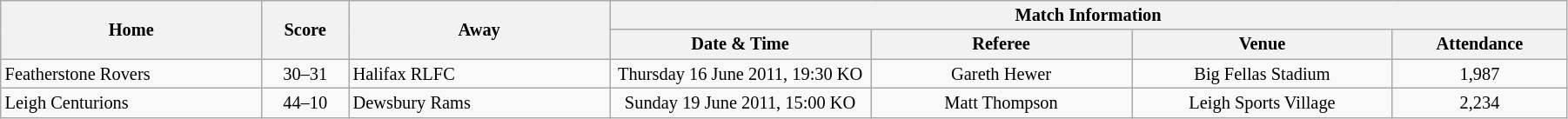<table class="wikitable" style="text-align: center; font-size:85%;"  cellpadding=3 cellspacing=0 width=95%>
<tr>
<th rowspan=2 width=15%>Home</th>
<th rowspan=2 width=5%>Score</th>
<th rowspan=2 width=15%>Away</th>
<th colspan=4>Match Information</th>
</tr>
<tr>
<th width=15%>Date & Time</th>
<th width=15%>Referee</th>
<th width=15%>Venue</th>
<th width=10%>Attendance</th>
</tr>
<tr>
<td align=left> Featherstone Rovers</td>
<td>30–31</td>
<td align=left> Halifax RLFC</td>
<td>Thursday 16 June 2011, 19:30 KO</td>
<td>Gareth Hewer</td>
<td>Big Fellas Stadium</td>
<td>1,987</td>
</tr>
<tr>
<td align=left> Leigh Centurions</td>
<td>44–10</td>
<td align=left> Dewsbury Rams</td>
<td>Sunday 19 June 2011, 15:00 KO</td>
<td>Matt Thompson</td>
<td>Leigh Sports Village</td>
<td>2,234</td>
</tr>
</table>
